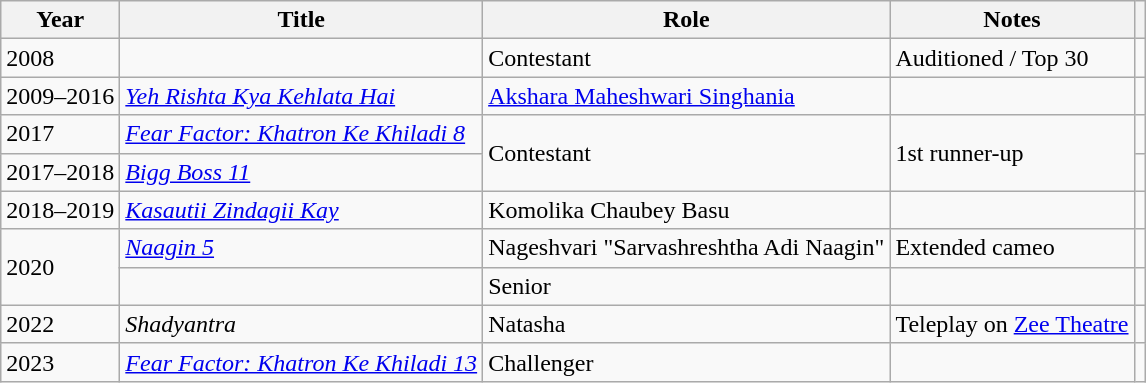<table class="wikitable sortable">
<tr>
<th>Year</th>
<th>Title</th>
<th>Role</th>
<th class="unsortable">Notes</th>
<th class="unsortable"></th>
</tr>
<tr>
<td>2008</td>
<td></td>
<td>Contestant</td>
<td>Auditioned / Top 30</td>
<td style="text-align:center;"></td>
</tr>
<tr>
<td>2009–2016</td>
<td><em><a href='#'>Yeh Rishta Kya Kehlata Hai</a></em></td>
<td><a href='#'>Akshara Maheshwari Singhania</a></td>
<td></td>
<td style="text-align:center;"></td>
</tr>
<tr>
<td>2017</td>
<td><em><a href='#'>Fear Factor: Khatron Ke Khiladi 8</a></em></td>
<td rowspan="2">Contestant</td>
<td rowspan="2">1st runner-up</td>
<td style="text-align:center;"></td>
</tr>
<tr>
<td>2017–2018</td>
<td><em><a href='#'>Bigg Boss 11</a></em></td>
<td style="text-align:center;"></td>
</tr>
<tr>
<td>2018–2019</td>
<td><em><a href='#'>Kasautii Zindagii Kay</a></em></td>
<td>Komolika Chaubey Basu</td>
<td></td>
<td style="text-align:center;"></td>
</tr>
<tr>
<td rowspan="2">2020</td>
<td><em><a href='#'>Naagin 5</a></em></td>
<td>Nageshvari "Sarvashreshtha Adi Naagin"</td>
<td>Extended cameo</td>
<td style="text-align:center;"></td>
</tr>
<tr>
<td></td>
<td>Senior</td>
<td></td>
<td style="text-align:center;"></td>
</tr>
<tr>
<td>2022</td>
<td><em>Shadyantra</em></td>
<td>Natasha</td>
<td>Teleplay on <a href='#'>Zee Theatre</a></td>
<td style="text-align:center;"></td>
</tr>
<tr>
<td>2023</td>
<td><em><a href='#'>Fear Factor: Khatron Ke Khiladi 13</a></em></td>
<td>Challenger</td>
<td></td>
<td></td>
</tr>
</table>
